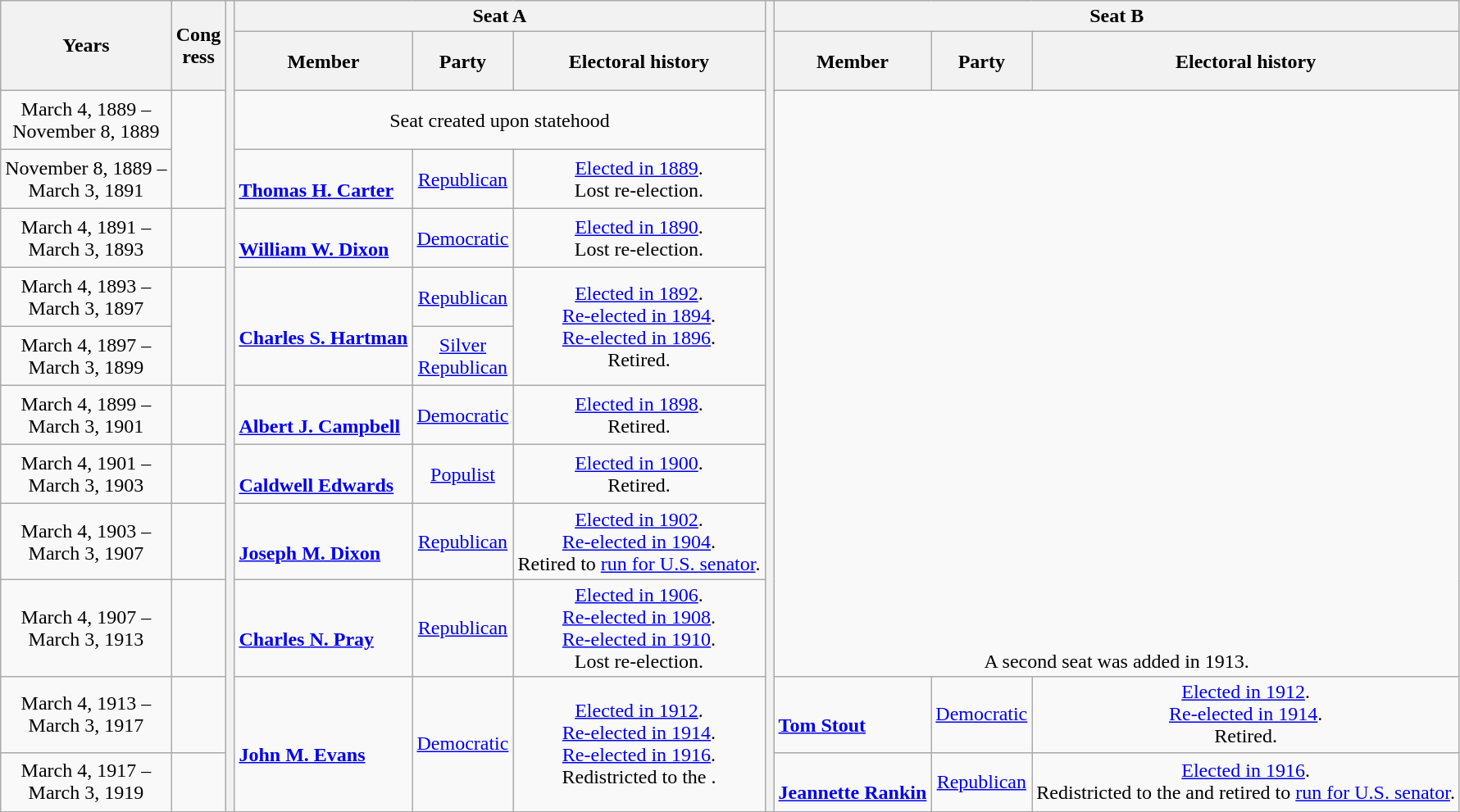<table class=wikitable style="text-align:center">
<tr>
<th rowspan=2>Years</th>
<th rowspan=2>Cong<br>ress</th>
<th rowspan=13></th>
<th colspan=3>Seat A</th>
<th rowspan=13></th>
<th colspan=3>Seat B</th>
</tr>
<tr style="height:3em">
<th>Member</th>
<th>Party</th>
<th>Electoral history</th>
<th>Member</th>
<th>Party</th>
<th>Electoral history</th>
</tr>
<tr style="height:3em">
<td nowrap>March 4, 1889 –<br>November 8, 1889</td>
<td rowspan=2></td>
<td colspan=3>Seat created upon statehood</td>
<td colspan=3 rowspan=9 valign=bottom>A second seat was added in 1913.</td>
</tr>
<tr style="height:3em">
<td nowrap>November 8, 1889 –<br>March 3, 1891</td>
<td align=left><br><strong><a href='#'>Thomas H. Carter</a></strong><br></td>
<td><a href='#'>Republican</a></td>
<td><a href='#'>Elected in 1889</a>.<br>Lost re-election.</td>
</tr>
<tr style="height:3em">
<td nowrap>March 4, 1891 –<br>March 3, 1893</td>
<td></td>
<td align=left><br><strong><a href='#'>William W. Dixon</a></strong><br></td>
<td><a href='#'>Democratic</a></td>
<td><a href='#'>Elected in 1890</a>.<br>Lost re-election.</td>
</tr>
<tr style="height:3em">
<td nowrap>March 4, 1893 –<br>March 3, 1897</td>
<td rowspan=2></td>
<td rowspan=2 align=left><br><strong><a href='#'>Charles S. Hartman</a></strong><br></td>
<td><a href='#'>Republican</a></td>
<td rowspan=2><a href='#'>Elected in 1892</a>.<br><a href='#'>Re-elected in 1894</a>.<br><a href='#'>Re-elected in 1896</a>.<br>Retired.</td>
</tr>
<tr style="height:3em">
<td nowrap>March 4, 1897 –<br>March 3, 1899</td>
<td><a href='#'>Silver<br>Republican</a></td>
</tr>
<tr style="height:3em">
<td nowrap>March 4, 1899 –<br>March 3, 1901</td>
<td></td>
<td align=left><br><strong><a href='#'>Albert J. Campbell</a></strong><br></td>
<td><a href='#'>Democratic</a></td>
<td><a href='#'>Elected in 1898</a>.<br>Retired.</td>
</tr>
<tr style="height:3em">
<td nowrap>March 4, 1901 –<br>March 3, 1903</td>
<td></td>
<td align=left><br><strong><a href='#'>Caldwell Edwards</a></strong><br></td>
<td><a href='#'>Populist</a></td>
<td><a href='#'>Elected in 1900</a>.<br>Retired.</td>
</tr>
<tr style="height:3em">
<td nowrap>March 4, 1903 –<br>March 3, 1907</td>
<td></td>
<td align=left><br><strong><a href='#'>Joseph M. Dixon</a></strong><br></td>
<td><a href='#'>Republican</a></td>
<td><a href='#'>Elected in 1902</a>.<br><a href='#'>Re-elected in 1904</a>.<br>Retired to <a href='#'>run for U.S. senator</a>.</td>
</tr>
<tr style="height:3em">
<td nowrap>March 4, 1907 –<br>March 3, 1913</td>
<td></td>
<td align=left><br><strong><a href='#'>Charles N. Pray</a></strong><br></td>
<td><a href='#'>Republican</a></td>
<td><a href='#'>Elected in 1906</a>.<br><a href='#'>Re-elected in 1908</a>.<br><a href='#'>Re-elected in 1910</a>.<br>Lost re-election.</td>
</tr>
<tr style="height:3em">
<td nowrap>March 4, 1913 –<br>March 3, 1917</td>
<td></td>
<td rowspan=2 align=left><br><strong><a href='#'>John M. Evans</a></strong><br></td>
<td rowspan=2 ><a href='#'>Democratic</a></td>
<td rowspan=2><a href='#'>Elected in 1912</a>.<br><a href='#'>Re-elected in 1914</a>.<br><a href='#'>Re-elected in 1916</a>.<br>Redistricted to the .</td>
<td align=left><br><strong><a href='#'>Tom Stout</a></strong><br></td>
<td><a href='#'>Democratic</a></td>
<td><a href='#'>Elected in 1912</a>.<br><a href='#'>Re-elected in 1914</a>.<br>Retired.</td>
</tr>
<tr style="height:3em">
<td nowrap>March 4, 1917 –<br>March 3, 1919</td>
<td></td>
<td align=left><br><strong><a href='#'>Jeannette Rankin</a></strong></td>
<td><a href='#'>Republican</a></td>
<td><a href='#'>Elected in 1916</a>.<br>Redistricted to the  and retired to <a href='#'>run for U.S. senator</a>.</td>
</tr>
</table>
